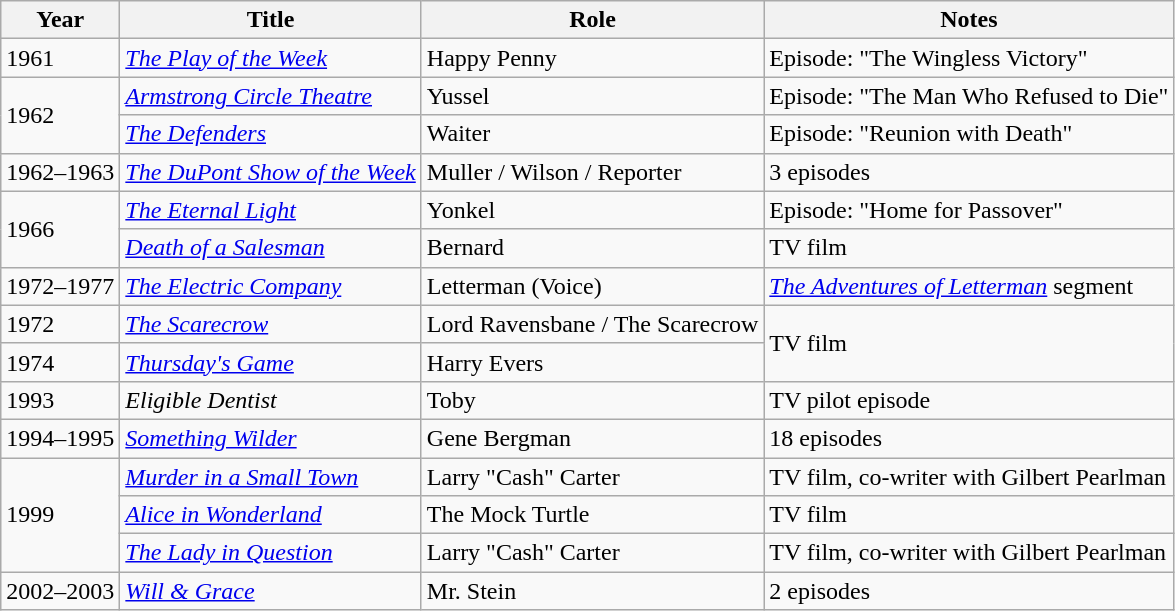<table class="wikitable sortable">
<tr>
<th>Year</th>
<th>Title</th>
<th>Role</th>
<th class="unsortable">Notes</th>
</tr>
<tr>
<td>1961</td>
<td><em><a href='#'>The Play of the Week</a></em></td>
<td>Happy Penny</td>
<td>Episode: "The Wingless Victory"</td>
</tr>
<tr>
<td rowspan="2">1962</td>
<td><em><a href='#'>Armstrong Circle Theatre</a></em></td>
<td>Yussel</td>
<td>Episode: "The Man Who Refused to Die"</td>
</tr>
<tr>
<td><em><a href='#'>The Defenders</a></em></td>
<td>Waiter</td>
<td>Episode: "Reunion with Death"</td>
</tr>
<tr>
<td>1962–1963</td>
<td><em><a href='#'>The DuPont Show of the Week</a></em></td>
<td>Muller / Wilson / Reporter</td>
<td>3 episodes</td>
</tr>
<tr>
<td rowspan="2">1966</td>
<td><em><a href='#'>The Eternal Light</a></em></td>
<td>Yonkel</td>
<td>Episode: "Home for Passover"</td>
</tr>
<tr>
<td><em><a href='#'>Death of a Salesman</a></em></td>
<td>Bernard</td>
<td>TV film</td>
</tr>
<tr>
<td>1972–1977</td>
<td><em><a href='#'>The Electric Company</a></em></td>
<td>Letterman (Voice)</td>
<td><em><a href='#'>The Adventures of Letterman</a></em> segment</td>
</tr>
<tr>
<td>1972</td>
<td><em><a href='#'>The Scarecrow</a></em></td>
<td>Lord Ravensbane / The Scarecrow</td>
<td rowspan="2">TV film</td>
</tr>
<tr>
<td>1974</td>
<td><em><a href='#'>Thursday's Game</a></em></td>
<td>Harry Evers</td>
</tr>
<tr>
<td>1993</td>
<td><em>Eligible Dentist</em></td>
<td>Toby</td>
<td>TV pilot episode</td>
</tr>
<tr>
<td>1994–1995</td>
<td><em><a href='#'>Something Wilder</a></em></td>
<td>Gene Bergman</td>
<td>18 episodes</td>
</tr>
<tr>
<td rowspan="3">1999</td>
<td><em><a href='#'>Murder in a Small Town</a></em></td>
<td>Larry "Cash" Carter</td>
<td>TV film, co-writer with Gilbert Pearlman</td>
</tr>
<tr>
<td><em><a href='#'>Alice in Wonderland</a></em></td>
<td>The Mock Turtle</td>
<td>TV film</td>
</tr>
<tr>
<td><em><a href='#'>The Lady in Question</a></em></td>
<td>Larry "Cash" Carter</td>
<td>TV film, co-writer with Gilbert Pearlman</td>
</tr>
<tr>
<td>2002–2003</td>
<td><em><a href='#'>Will & Grace</a></em></td>
<td>Mr. Stein</td>
<td>2 episodes</td>
</tr>
</table>
